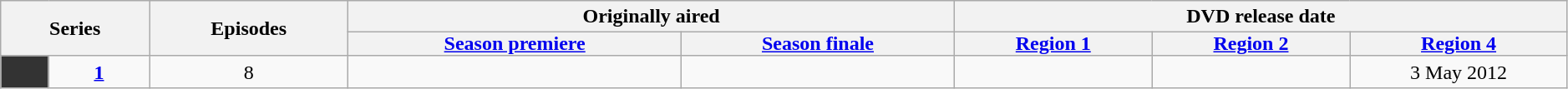<table class="wikitable"  style="width:99%; text-align:center;">
<tr>
<th style="padding: 0 8px;" colspan="2" rowspan="2">Series</th>
<th style="padding: 0 8px;" rowspan="2">Episodes</th>
<th colspan="2">Originally aired</th>
<th colspan="3">DVD release date</th>
</tr>
<tr>
<th style="padding: 0 8px;"><a href='#'>Season premiere</a></th>
<th style="padding: 0 8px;"><a href='#'>Season finale</a></th>
<th style="padding: 0 8px;"><a href='#'>Region 1</a></th>
<th style="padding: 0 8px;"><a href='#'>Region 2</a></th>
<th style="padding: 0 8px;"><a href='#'>Region 4</a></th>
</tr>
<tr>
<td style="background:#333333;"></td>
<td><strong><a href='#'>1</a></strong></td>
<td>8</td>
<td style="padding: 0 8px;"></td>
<td style="padding: 0 8px;"></td>
<td></td>
<td></td>
<td>3 May 2012</td>
</tr>
</table>
